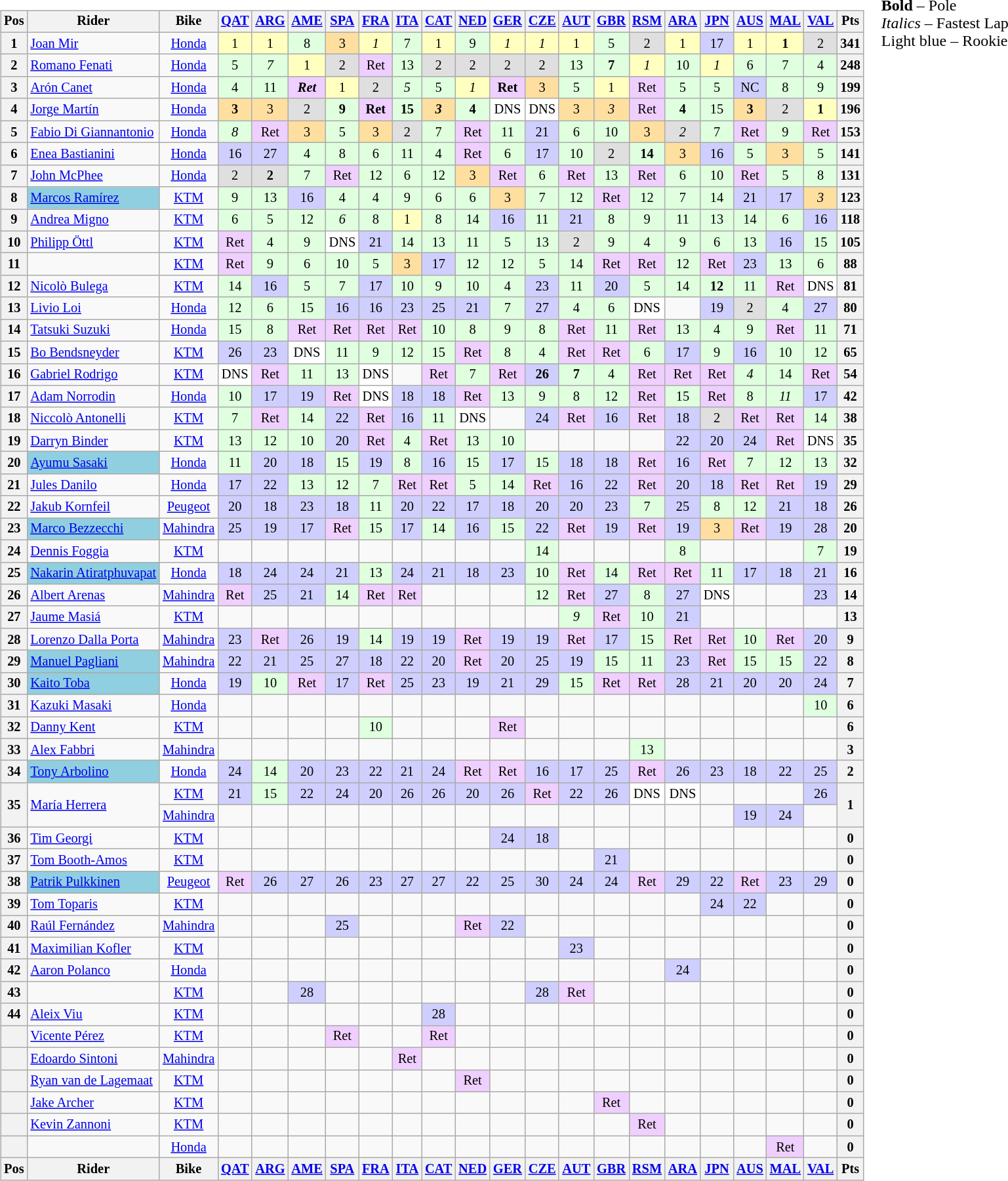<table>
<tr>
<td><br><table class="wikitable" style="font-size: 85%; text-align:center">
<tr valign="top">
<th valign="middle">Pos</th>
<th valign="middle">Rider</th>
<th valign="middle">Bike</th>
<th><a href='#'>QAT</a><br></th>
<th><a href='#'>ARG</a><br></th>
<th><a href='#'>AME</a><br></th>
<th><a href='#'>SPA</a><br></th>
<th><a href='#'>FRA</a><br></th>
<th><a href='#'>ITA</a><br></th>
<th><a href='#'>CAT</a><br></th>
<th><a href='#'>NED</a><br></th>
<th><a href='#'>GER</a><br></th>
<th><a href='#'>CZE</a><br></th>
<th><a href='#'>AUT</a><br></th>
<th><a href='#'>GBR</a><br></th>
<th><a href='#'>RSM</a><br></th>
<th><a href='#'>ARA</a><br></th>
<th><a href='#'>JPN</a><br></th>
<th><a href='#'>AUS</a><br></th>
<th><a href='#'>MAL</a><br></th>
<th><a href='#'>VAL</a><br></th>
<th valign="middle">Pts</th>
</tr>
<tr>
<th>1</th>
<td align="left"> <a href='#'>Joan Mir</a></td>
<td><a href='#'>Honda</a></td>
<td style="background:#ffffbf;">1</td>
<td style="background:#ffffbf;">1</td>
<td style="background:#dfffdf;">8</td>
<td style="background:#ffdf9f;">3</td>
<td style="background:#ffffbf;"><em>1</em></td>
<td style="background:#dfffdf;">7</td>
<td style="background:#ffffbf;">1</td>
<td style="background:#dfffdf;">9</td>
<td style="background:#ffffbf;"><em>1</em></td>
<td style="background:#ffffbf;"><em>1</em></td>
<td style="background:#ffffbf;">1</td>
<td style="background:#dfffdf;">5</td>
<td style="background:#dfdfdf;">2</td>
<td style="background:#ffffbf;">1</td>
<td style="background:#cfcfff;">17</td>
<td style="background:#ffffbf;">1</td>
<td style="background:#ffffbf;"><strong>1</strong></td>
<td style="background:#dfdfdf;">2</td>
<th>341</th>
</tr>
<tr>
<th>2</th>
<td align="left"> <a href='#'>Romano Fenati</a></td>
<td><a href='#'>Honda</a></td>
<td style="background:#dfffdf;">5</td>
<td style="background:#dfffdf;"><em>7</em></td>
<td style="background:#ffffbf;">1</td>
<td style="background:#dfdfdf;">2</td>
<td style="background:#efcfff;">Ret</td>
<td style="background:#dfffdf;">13</td>
<td style="background:#dfdfdf;">2</td>
<td style="background:#dfdfdf;">2</td>
<td style="background:#dfdfdf;">2</td>
<td style="background:#dfdfdf;">2</td>
<td style="background:#dfffdf;">13</td>
<td style="background:#dfffdf;"><strong>7</strong></td>
<td style="background:#ffffbf;"><em>1</em></td>
<td style="background:#dfffdf;">10</td>
<td style="background:#ffffbf;"><em>1</em></td>
<td style="background:#dfffdf;">6</td>
<td style="background:#dfffdf;">7</td>
<td style="background:#dfffdf;">4</td>
<th>248</th>
</tr>
<tr>
<th>3</th>
<td align="left"> <a href='#'>Arón Canet</a></td>
<td><a href='#'>Honda</a></td>
<td style="background:#dfffdf;">4</td>
<td style="background:#dfffdf;">11</td>
<td style="background:#efcfff;"><strong><em>Ret</em></strong></td>
<td style="background:#ffffbf;">1</td>
<td style="background:#dfdfdf;">2</td>
<td style="background:#dfffdf;"><em>5</em></td>
<td style="background:#dfffdf;">5</td>
<td style="background:#ffffbf;"><em>1</em></td>
<td style="background:#efcfff;"><strong>Ret</strong></td>
<td style="background:#ffdf9f;">3</td>
<td style="background:#dfffdf;">5</td>
<td style="background:#ffffbf;">1</td>
<td style="background:#efcfff;">Ret</td>
<td style="background:#dfffdf;">5</td>
<td style="background:#dfffdf;">5</td>
<td style="background:#cfcfff;">NC</td>
<td style="background:#dfffdf;">8</td>
<td style="background:#dfffdf;">9</td>
<th>199</th>
</tr>
<tr>
<th>4</th>
<td align="left"> <a href='#'>Jorge Martín</a></td>
<td><a href='#'>Honda</a></td>
<td style="background:#ffdf9f;"><strong>3</strong></td>
<td style="background:#ffdf9f;">3</td>
<td style="background:#dfdfdf;">2</td>
<td style="background:#dfffdf;"><strong>9</strong></td>
<td style="background:#efcfff;"><strong>Ret</strong></td>
<td style="background:#dfffdf;"><strong>15</strong></td>
<td style="background:#ffdf9f;"><strong><em>3</em></strong></td>
<td style="background:#dfffdf;"><strong>4</strong></td>
<td style="background:#ffffff;">DNS</td>
<td style="background:#ffffff;">DNS</td>
<td style="background:#ffdf9f;">3</td>
<td style="background:#ffdf9f;"><em>3</em></td>
<td style="background:#efcfff;">Ret</td>
<td style="background:#dfffdf;"><strong>4</strong></td>
<td style="background:#dfffdf;">15</td>
<td style="background:#ffdf9f;"><strong>3</strong></td>
<td style="background:#dfdfdf;">2</td>
<td style="background:#ffffbf;"><strong>1</strong></td>
<th>196</th>
</tr>
<tr>
<th>5</th>
<td align="left"> <a href='#'>Fabio Di Giannantonio</a></td>
<td><a href='#'>Honda</a></td>
<td style="background:#dfffdf;"><em>8</em></td>
<td style="background:#efcfff;">Ret</td>
<td style="background:#ffdf9f;">3</td>
<td style="background:#dfffdf;">5</td>
<td style="background:#ffdf9f;">3</td>
<td style="background:#dfdfdf;">2</td>
<td style="background:#dfffdf;">7</td>
<td style="background:#efcfff;">Ret</td>
<td style="background:#dfffdf;">11</td>
<td style="background:#cfcfff;">21</td>
<td style="background:#dfffdf;">6</td>
<td style="background:#dfffdf;">10</td>
<td style="background:#ffdf9f;">3</td>
<td style="background:#dfdfdf;"><em>2</em></td>
<td style="background:#dfffdf;">7</td>
<td style="background:#efcfff;">Ret</td>
<td style="background:#dfffdf;">9</td>
<td style="background:#efcfff;">Ret</td>
<th>153</th>
</tr>
<tr>
<th>6</th>
<td align="left"> <a href='#'>Enea Bastianini</a></td>
<td><a href='#'>Honda</a></td>
<td style="background:#cfcfff;">16</td>
<td style="background:#cfcfff;">27</td>
<td style="background:#dfffdf;">4</td>
<td style="background:#dfffdf;">8</td>
<td style="background:#dfffdf;">6</td>
<td style="background:#dfffdf;">11</td>
<td style="background:#dfffdf;">4</td>
<td style="background:#efcfff;">Ret</td>
<td style="background:#dfffdf;">6</td>
<td style="background:#cfcfff;">17</td>
<td style="background:#dfffdf;">10</td>
<td style="background:#dfdfdf;">2</td>
<td style="background:#dfffdf;"><strong>14</strong></td>
<td style="background:#ffdf9f;">3</td>
<td style="background:#cfcfff;">16</td>
<td style="background:#dfffdf;">5</td>
<td style="background:#ffdf9f;">3</td>
<td style="background:#dfffdf;">5</td>
<th>141</th>
</tr>
<tr>
<th>7</th>
<td align="left"> <a href='#'>John McPhee</a></td>
<td><a href='#'>Honda</a></td>
<td style="background:#dfdfdf;">2</td>
<td style="background:#dfdfdf;"><strong>2</strong></td>
<td style="background:#dfffdf;">7</td>
<td style="background:#efcfff;">Ret</td>
<td style="background:#dfffdf;">12</td>
<td style="background:#dfffdf;">6</td>
<td style="background:#dfffdf;">12</td>
<td style="background:#ffdf9f;">3</td>
<td style="background:#efcfff;">Ret</td>
<td style="background:#dfffdf;">6</td>
<td style="background:#efcfff;">Ret</td>
<td style="background:#dfffdf;">13</td>
<td style="background:#efcfff;">Ret</td>
<td style="background:#dfffdf;">6</td>
<td style="background:#dfffdf;">10</td>
<td style="background:#efcfff;">Ret</td>
<td style="background:#dfffdf;">5</td>
<td style="background:#dfffdf;">8</td>
<th>131</th>
</tr>
<tr>
<th>8</th>
<td style="background:#8fcfdf;" align="left"> <a href='#'>Marcos Ramírez</a></td>
<td><a href='#'>KTM</a></td>
<td style="background:#dfffdf;">9</td>
<td style="background:#dfffdf;">13</td>
<td style="background:#cfcfff;">16</td>
<td style="background:#dfffdf;">4</td>
<td style="background:#dfffdf;">4</td>
<td style="background:#dfffdf;">9</td>
<td style="background:#dfffdf;">6</td>
<td style="background:#dfffdf;">6</td>
<td style="background:#ffdf9f;">3</td>
<td style="background:#dfffdf;">7</td>
<td style="background:#dfffdf;">12</td>
<td style="background:#efcfff;">Ret</td>
<td style="background:#dfffdf;">12</td>
<td style="background:#dfffdf;">7</td>
<td style="background:#dfffdf;">14</td>
<td style="background:#cfcfff;">21</td>
<td style="background:#cfcfff;">17</td>
<td style="background:#ffdf9f;"><em>3</em></td>
<th>123</th>
</tr>
<tr>
<th>9</th>
<td align="left"> <a href='#'>Andrea Migno</a></td>
<td><a href='#'>KTM</a></td>
<td style="background:#dfffdf;">6</td>
<td style="background:#dfffdf;">5</td>
<td style="background:#dfffdf;">12</td>
<td style="background:#dfffdf;"><em>6</em></td>
<td style="background:#dfffdf;">8</td>
<td style="background:#ffffbf;">1</td>
<td style="background:#dfffdf;">8</td>
<td style="background:#dfffdf;">14</td>
<td style="background:#cfcfff;">16</td>
<td style="background:#dfffdf;">11</td>
<td style="background:#cfcfff;">21</td>
<td style="background:#dfffdf;">8</td>
<td style="background:#dfffdf;">9</td>
<td style="background:#dfffdf;">11</td>
<td style="background:#dfffdf;">13</td>
<td style="background:#dfffdf;">14</td>
<td style="background:#dfffdf;">6</td>
<td style="background:#cfcfff;">16</td>
<th>118</th>
</tr>
<tr>
<th>10</th>
<td align="left"> <a href='#'>Philipp Öttl</a></td>
<td><a href='#'>KTM</a></td>
<td style="background:#efcfff;">Ret</td>
<td style="background:#dfffdf;">4</td>
<td style="background:#dfffdf;">9</td>
<td style="background:#ffffff;">DNS</td>
<td style="background:#cfcfff;">21</td>
<td style="background:#dfffdf;">14</td>
<td style="background:#dfffdf;">13</td>
<td style="background:#dfffdf;">11</td>
<td style="background:#dfffdf;">5</td>
<td style="background:#dfffdf;">13</td>
<td style="background:#dfdfdf;">2</td>
<td style="background:#dfffdf;">9</td>
<td style="background:#dfffdf;">4</td>
<td style="background:#dfffdf;">9</td>
<td style="background:#dfffdf;">6</td>
<td style="background:#dfffdf;">13</td>
<td style="background:#cfcfff;">16</td>
<td style="background:#dfffdf;">15</td>
<th>105</th>
</tr>
<tr>
<th>11</th>
<td align="left"></td>
<td><a href='#'>KTM</a></td>
<td style="background:#efcfff;">Ret</td>
<td style="background:#dfffdf;">9</td>
<td style="background:#dfffdf;">6</td>
<td style="background:#dfffdf;">10</td>
<td style="background:#dfffdf;">5</td>
<td style="background:#ffdf9f;">3</td>
<td style="background:#cfcfff;">17</td>
<td style="background:#dfffdf;">12</td>
<td style="background:#dfffdf;">12</td>
<td style="background:#dfffdf;">5</td>
<td style="background:#dfffdf;">14</td>
<td style="background:#efcfff;">Ret</td>
<td style="background:#efcfff;">Ret</td>
<td style="background:#dfffdf;">12</td>
<td style="background:#efcfff;">Ret</td>
<td style="background:#cfcfff;">23</td>
<td style="background:#dfffdf;">13</td>
<td style="background:#dfffdf;">6</td>
<th>88</th>
</tr>
<tr>
<th>12</th>
<td align="left"> <a href='#'>Nicolò Bulega</a></td>
<td><a href='#'>KTM</a></td>
<td style="background:#dfffdf;">14</td>
<td style="background:#cfcfff;">16</td>
<td style="background:#dfffdf;">5</td>
<td style="background:#dfffdf;">7</td>
<td style="background:#cfcfff;">17</td>
<td style="background:#dfffdf;">10</td>
<td style="background:#dfffdf;">9</td>
<td style="background:#dfffdf;">10</td>
<td style="background:#dfffdf;">4</td>
<td style="background:#cfcfff;">23</td>
<td style="background:#dfffdf;">11</td>
<td style="background:#cfcfff;">20</td>
<td style="background:#dfffdf;">5</td>
<td style="background:#dfffdf;">14</td>
<td style="background:#dfffdf;"><strong>12</strong></td>
<td style="background:#dfffdf;">11</td>
<td style="background:#efcfff;">Ret</td>
<td style="background:#ffffff;">DNS</td>
<th>81</th>
</tr>
<tr>
<th>13</th>
<td align="left"> <a href='#'>Livio Loi</a></td>
<td><a href='#'>Honda</a></td>
<td style="background:#dfffdf;">12</td>
<td style="background:#dfffdf;">6</td>
<td style="background:#dfffdf;">15</td>
<td style="background:#cfcfff;">16</td>
<td style="background:#cfcfff;">16</td>
<td style="background:#cfcfff;">23</td>
<td style="background:#cfcfff;">25</td>
<td style="background:#cfcfff;">21</td>
<td style="background:#dfffdf;">7</td>
<td style="background:#cfcfff;">27</td>
<td style="background:#dfffdf;">4</td>
<td style="background:#dfffdf;">6</td>
<td style="background:#ffffff;">DNS</td>
<td></td>
<td style="background:#cfcfff;">19</td>
<td style="background:#dfdfdf;">2</td>
<td style="background:#dfffdf;">4</td>
<td style="background:#cfcfff;">27</td>
<th>80</th>
</tr>
<tr>
<th>14</th>
<td align="left"> <a href='#'>Tatsuki Suzuki</a></td>
<td><a href='#'>Honda</a></td>
<td style="background:#dfffdf;">15</td>
<td style="background:#dfffdf;">8</td>
<td style="background:#efcfff;">Ret</td>
<td style="background:#efcfff;">Ret</td>
<td style="background:#efcfff;">Ret</td>
<td style="background:#efcfff;">Ret</td>
<td style="background:#dfffdf;">10</td>
<td style="background:#dfffdf;">8</td>
<td style="background:#dfffdf;">9</td>
<td style="background:#dfffdf;">8</td>
<td style="background:#efcfff;">Ret</td>
<td style="background:#dfffdf;">11</td>
<td style="background:#efcfff;">Ret</td>
<td style="background:#dfffdf;">13</td>
<td style="background:#dfffdf;">4</td>
<td style="background:#dfffdf;">9</td>
<td style="background:#efcfff;">Ret</td>
<td style="background:#dfffdf;">11</td>
<th>71</th>
</tr>
<tr>
<th>15</th>
<td align="left"> <a href='#'>Bo Bendsneyder</a></td>
<td><a href='#'>KTM</a></td>
<td style="background:#cfcfff;">26</td>
<td style="background:#cfcfff;">23</td>
<td style="background:#ffffff;">DNS</td>
<td style="background:#dfffdf;">11</td>
<td style="background:#dfffdf;">9</td>
<td style="background:#dfffdf;">12</td>
<td style="background:#dfffdf;">15</td>
<td style="background:#efcfff;">Ret</td>
<td style="background:#dfffdf;">8</td>
<td style="background:#dfffdf;">4</td>
<td style="background:#efcfff;">Ret</td>
<td style="background:#efcfff;">Ret</td>
<td style="background:#dfffdf;">6</td>
<td style="background:#cfcfff;">17</td>
<td style="background:#dfffdf;">9</td>
<td style="background:#cfcfff;">16</td>
<td style="background:#dfffdf;">10</td>
<td style="background:#dfffdf;">12</td>
<th>65</th>
</tr>
<tr>
<th>16</th>
<td align="left"> <a href='#'>Gabriel Rodrigo</a></td>
<td><a href='#'>KTM</a></td>
<td style="background:#ffffff;">DNS</td>
<td style="background:#efcfff;">Ret</td>
<td style="background:#dfffdf;">11</td>
<td style="background:#dfffdf;">13</td>
<td style="background:#ffffff;">DNS</td>
<td></td>
<td style="background:#efcfff;">Ret</td>
<td style="background:#dfffdf;">7</td>
<td style="background:#efcfff;">Ret</td>
<td style="background:#cfcfff;"><strong>26</strong></td>
<td style="background:#dfffdf;"><strong>7</strong></td>
<td style="background:#dfffdf;">4</td>
<td style="background:#efcfff;">Ret</td>
<td style="background:#efcfff;">Ret</td>
<td style="background:#efcfff;">Ret</td>
<td style="background:#dfffdf;"><em>4</em></td>
<td style="background:#dfffdf;">14</td>
<td style="background:#efcfff;">Ret</td>
<th>54</th>
</tr>
<tr>
<th>17</th>
<td align="left"> <a href='#'>Adam Norrodin</a></td>
<td><a href='#'>Honda</a></td>
<td style="background:#dfffdf;">10</td>
<td style="background:#cfcfff;">17</td>
<td style="background:#cfcfff;">19</td>
<td style="background:#efcfff;">Ret</td>
<td style="background:#ffffff;">DNS</td>
<td style="background:#cfcfff;">18</td>
<td style="background:#cfcfff;">18</td>
<td style="background:#efcfff;">Ret</td>
<td style="background:#dfffdf;">13</td>
<td style="background:#dfffdf;">9</td>
<td style="background:#dfffdf;">8</td>
<td style="background:#dfffdf;">12</td>
<td style="background:#efcfff;">Ret</td>
<td style="background:#dfffdf;">15</td>
<td style="background:#efcfff;">Ret</td>
<td style="background:#dfffdf;">8</td>
<td style="background:#dfffdf;"><em>11</em></td>
<td style="background:#cfcfff;">17</td>
<th>42</th>
</tr>
<tr>
<th>18</th>
<td align="left"> <a href='#'>Niccolò Antonelli</a></td>
<td><a href='#'>KTM</a></td>
<td style="background:#dfffdf;">7</td>
<td style="background:#efcfff;">Ret</td>
<td style="background:#dfffdf;">14</td>
<td style="background:#cfcfff;">22</td>
<td style="background:#efcfff;">Ret</td>
<td style="background:#cfcfff;">16</td>
<td style="background:#dfffdf;">11</td>
<td style="background:#ffffff;">DNS</td>
<td></td>
<td style="background:#cfcfff;">24</td>
<td style="background:#efcfff;">Ret</td>
<td style="background:#cfcfff;">16</td>
<td style="background:#efcfff;">Ret</td>
<td style="background:#cfcfff;">18</td>
<td style="background:#dfdfdf;">2</td>
<td style="background:#efcfff;">Ret</td>
<td style="background:#efcfff;">Ret</td>
<td style="background:#dfffdf;">14</td>
<th>38</th>
</tr>
<tr>
<th>19</th>
<td align="left"> <a href='#'>Darryn Binder</a></td>
<td><a href='#'>KTM</a></td>
<td style="background:#dfffdf;">13</td>
<td style="background:#dfffdf;">12</td>
<td style="background:#dfffdf;">10</td>
<td style="background:#cfcfff;">20</td>
<td style="background:#efcfff;">Ret</td>
<td style="background:#dfffdf;">4</td>
<td style="background:#efcfff;">Ret</td>
<td style="background:#dfffdf;">13</td>
<td style="background:#dfffdf;">10</td>
<td></td>
<td></td>
<td></td>
<td></td>
<td style="background:#cfcfff;">22</td>
<td style="background:#cfcfff;">20</td>
<td style="background:#cfcfff;">24</td>
<td style="background:#efcfff;">Ret</td>
<td style="background:#ffffff;">DNS</td>
<th>35</th>
</tr>
<tr>
<th>20</th>
<td style="background:#8fcfdf;" align="left"> <a href='#'>Ayumu Sasaki</a></td>
<td><a href='#'>Honda</a></td>
<td style="background:#dfffdf;">11</td>
<td style="background:#cfcfff;">20</td>
<td style="background:#cfcfff;">18</td>
<td style="background:#dfffdf;">15</td>
<td style="background:#cfcfff;">19</td>
<td style="background:#dfffdf;">8</td>
<td style="background:#cfcfff;">16</td>
<td style="background:#dfffdf;">15</td>
<td style="background:#cfcfff;">17</td>
<td style="background:#dfffdf;">15</td>
<td style="background:#cfcfff;">18</td>
<td style="background:#cfcfff;">18</td>
<td style="background:#efcfff;">Ret</td>
<td style="background:#cfcfff;">16</td>
<td style="background:#efcfff;">Ret</td>
<td style="background:#dfffdf;">7</td>
<td style="background:#dfffdf;">12</td>
<td style="background:#dfffdf;">13</td>
<th>32</th>
</tr>
<tr>
<th>21</th>
<td align="left"> <a href='#'>Jules Danilo</a></td>
<td><a href='#'>Honda</a></td>
<td style="background:#cfcfff;">17</td>
<td style="background:#cfcfff;">22</td>
<td style="background:#dfffdf;">13</td>
<td style="background:#dfffdf;">12</td>
<td style="background:#dfffdf;">7</td>
<td style="background:#efcfff;">Ret</td>
<td style="background:#efcfff;">Ret</td>
<td style="background:#dfffdf;">5</td>
<td style="background:#dfffdf;">14</td>
<td style="background:#efcfff;">Ret</td>
<td style="background:#cfcfff;">16</td>
<td style="background:#cfcfff;">22</td>
<td style="background:#efcfff;">Ret</td>
<td style="background:#cfcfff;">20</td>
<td style="background:#cfcfff;">18</td>
<td style="background:#efcfff;">Ret</td>
<td style="background:#efcfff;">Ret</td>
<td style="background:#cfcfff;">19</td>
<th>29</th>
</tr>
<tr>
<th>22</th>
<td align="left"> <a href='#'>Jakub Kornfeil</a></td>
<td><a href='#'>Peugeot</a></td>
<td style="background:#cfcfff;">20</td>
<td style="background:#cfcfff;">18</td>
<td style="background:#cfcfff;">23</td>
<td style="background:#cfcfff;">18</td>
<td style="background:#dfffdf;">11</td>
<td style="background:#cfcfff;">20</td>
<td style="background:#cfcfff;">22</td>
<td style="background:#cfcfff;">17</td>
<td style="background:#cfcfff;">18</td>
<td style="background:#cfcfff;">20</td>
<td style="background:#cfcfff;">20</td>
<td style="background:#cfcfff;">23</td>
<td style="background:#dfffdf;">7</td>
<td style="background:#cfcfff;">25</td>
<td style="background:#dfffdf;">8</td>
<td style="background:#dfffdf;">12</td>
<td style="background:#cfcfff;">21</td>
<td style="background:#cfcfff;">18</td>
<th>26</th>
</tr>
<tr>
<th>23</th>
<td style="background:#8fcfdf;" align="left"> <a href='#'>Marco Bezzecchi</a></td>
<td><a href='#'>Mahindra</a></td>
<td style="background:#cfcfff;">25</td>
<td style="background:#cfcfff;">19</td>
<td style="background:#cfcfff;">17</td>
<td style="background:#efcfff;">Ret</td>
<td style="background:#dfffdf;">15</td>
<td style="background:#cfcfff;">17</td>
<td style="background:#dfffdf;">14</td>
<td style="background:#cfcfff;">16</td>
<td style="background:#dfffdf;">15</td>
<td style="background:#cfcfff;">22</td>
<td style="background:#efcfff;">Ret</td>
<td style="background:#cfcfff;">19</td>
<td style="background:#efcfff;">Ret</td>
<td style="background:#cfcfff;">19</td>
<td style="background:#ffdf9f;">3</td>
<td style="background:#efcfff;">Ret</td>
<td style="background:#cfcfff;">19</td>
<td style="background:#cfcfff;">28</td>
<th>20</th>
</tr>
<tr>
<th>24</th>
<td align="left"> <a href='#'>Dennis Foggia</a></td>
<td><a href='#'>KTM</a></td>
<td></td>
<td></td>
<td></td>
<td></td>
<td></td>
<td></td>
<td></td>
<td></td>
<td></td>
<td style="background:#dfffdf;">14</td>
<td></td>
<td></td>
<td></td>
<td style="background:#dfffdf;">8</td>
<td></td>
<td></td>
<td></td>
<td style="background:#dfffdf;">7</td>
<th>19</th>
</tr>
<tr>
<th>25</th>
<td style="background:#8fcfdf;" align="left"> <a href='#'>Nakarin Atiratphuvapat</a></td>
<td><a href='#'>Honda</a></td>
<td style="background:#cfcfff;">18</td>
<td style="background:#cfcfff;">24</td>
<td style="background:#cfcfff;">24</td>
<td style="background:#cfcfff;">21</td>
<td style="background:#dfffdf;">13</td>
<td style="background:#cfcfff;">24</td>
<td style="background:#cfcfff;">21</td>
<td style="background:#cfcfff;">18</td>
<td style="background:#cfcfff;">23</td>
<td style="background:#dfffdf;">10</td>
<td style="background:#efcfff;">Ret</td>
<td style="background:#dfffdf;">14</td>
<td style="background:#efcfff;">Ret</td>
<td style="background:#efcfff;">Ret</td>
<td style="background:#dfffdf;">11</td>
<td style="background:#cfcfff;">17</td>
<td style="background:#cfcfff;">18</td>
<td style="background:#cfcfff;">21</td>
<th>16</th>
</tr>
<tr>
<th>26</th>
<td align="left"> <a href='#'>Albert Arenas</a></td>
<td><a href='#'>Mahindra</a></td>
<td style="background:#efcfff;">Ret</td>
<td style="background:#cfcfff;">25</td>
<td style="background:#cfcfff;">21</td>
<td style="background:#dfffdf;">14</td>
<td style="background:#efcfff;">Ret</td>
<td style="background:#efcfff;">Ret</td>
<td></td>
<td></td>
<td></td>
<td style="background:#dfffdf;">12</td>
<td style="background:#efcfff;">Ret</td>
<td style="background:#cfcfff;">27</td>
<td style="background:#dfffdf;">8</td>
<td style="background:#cfcfff;">27</td>
<td style="background:#ffffff;">DNS</td>
<td></td>
<td></td>
<td style="background:#cfcfff;">23</td>
<th>14</th>
</tr>
<tr>
<th>27</th>
<td align="left"> <a href='#'>Jaume Masiá</a></td>
<td><a href='#'>KTM</a></td>
<td></td>
<td></td>
<td></td>
<td></td>
<td></td>
<td></td>
<td></td>
<td></td>
<td></td>
<td></td>
<td style="background:#dfffdf;"><em>9</em></td>
<td style="background:#efcfff;">Ret</td>
<td style="background:#dfffdf;">10</td>
<td style="background:#cfcfff;">21</td>
<td></td>
<td></td>
<td></td>
<td></td>
<th>13</th>
</tr>
<tr>
<th>28</th>
<td align="left"> <a href='#'>Lorenzo Dalla Porta</a></td>
<td><a href='#'>Mahindra</a></td>
<td style="background:#cfcfff;">23</td>
<td style="background:#efcfff;">Ret</td>
<td style="background:#cfcfff;">26</td>
<td style="background:#cfcfff;">19</td>
<td style="background:#dfffdf;">14</td>
<td style="background:#cfcfff;">19</td>
<td style="background:#cfcfff;">19</td>
<td style="background:#efcfff;">Ret</td>
<td style="background:#cfcfff;">19</td>
<td style="background:#cfcfff;">19</td>
<td style="background:#efcfff;">Ret</td>
<td style="background:#cfcfff;">17</td>
<td style="background:#dfffdf;">15</td>
<td style="background:#efcfff;">Ret</td>
<td style="background:#efcfff;">Ret</td>
<td style="background:#dfffdf;">10</td>
<td style="background:#efcfff;">Ret</td>
<td style="background:#cfcfff;">20</td>
<th>9</th>
</tr>
<tr>
<th>29</th>
<td style="background:#8fcfdf;" align="left"> <a href='#'>Manuel Pagliani</a></td>
<td><a href='#'>Mahindra</a></td>
<td style="background:#cfcfff;">22</td>
<td style="background:#cfcfff;">21</td>
<td style="background:#cfcfff;">25</td>
<td style="background:#cfcfff;">27</td>
<td style="background:#cfcfff;">18</td>
<td style="background:#cfcfff;">22</td>
<td style="background:#cfcfff;">20</td>
<td style="background:#efcfff;">Ret</td>
<td style="background:#cfcfff;">20</td>
<td style="background:#cfcfff;">25</td>
<td style="background:#cfcfff;">19</td>
<td style="background:#dfffdf;">15</td>
<td style="background:#dfffdf;">11</td>
<td style="background:#cfcfff;">23</td>
<td style="background:#efcfff;">Ret</td>
<td style="background:#dfffdf;">15</td>
<td style="background:#dfffdf;">15</td>
<td style="background:#cfcfff;">22</td>
<th>8</th>
</tr>
<tr>
<th>30</th>
<td style="background:#8fcfdf;" align="left"> <a href='#'>Kaito Toba</a></td>
<td><a href='#'>Honda</a></td>
<td style="background:#cfcfff;">19</td>
<td style="background:#dfffdf;">10</td>
<td style="background:#efcfff;">Ret</td>
<td style="background:#cfcfff;">17</td>
<td style="background:#efcfff;">Ret</td>
<td style="background:#cfcfff;">25</td>
<td style="background:#cfcfff;">23</td>
<td style="background:#cfcfff;">19</td>
<td style="background:#cfcfff;">21</td>
<td style="background:#cfcfff;">29</td>
<td style="background:#dfffdf;">15</td>
<td style="background:#efcfff;">Ret</td>
<td style="background:#efcfff;">Ret</td>
<td style="background:#cfcfff;">28</td>
<td style="background:#cfcfff;">21</td>
<td style="background:#cfcfff;">20</td>
<td style="background:#cfcfff;">20</td>
<td style="background:#cfcfff;">24</td>
<th>7</th>
</tr>
<tr>
<th>31</th>
<td align="left"> <a href='#'>Kazuki Masaki</a></td>
<td><a href='#'>Honda</a></td>
<td></td>
<td></td>
<td></td>
<td></td>
<td></td>
<td></td>
<td></td>
<td></td>
<td></td>
<td></td>
<td></td>
<td></td>
<td></td>
<td></td>
<td></td>
<td></td>
<td></td>
<td style="background:#dfffdf;">10</td>
<th>6</th>
</tr>
<tr>
<th>32</th>
<td align="left"> <a href='#'>Danny Kent</a></td>
<td><a href='#'>KTM</a></td>
<td></td>
<td></td>
<td></td>
<td></td>
<td style="background:#dfffdf;">10</td>
<td></td>
<td></td>
<td></td>
<td style="background:#efcfff;">Ret</td>
<td></td>
<td></td>
<td></td>
<td></td>
<td></td>
<td></td>
<td></td>
<td></td>
<td></td>
<th>6</th>
</tr>
<tr>
<th>33</th>
<td align="left"> <a href='#'>Alex Fabbri</a></td>
<td><a href='#'>Mahindra</a></td>
<td></td>
<td></td>
<td></td>
<td></td>
<td></td>
<td></td>
<td></td>
<td></td>
<td></td>
<td></td>
<td></td>
<td></td>
<td style="background:#dfffdf;">13</td>
<td></td>
<td></td>
<td></td>
<td></td>
<td></td>
<th>3</th>
</tr>
<tr>
<th>34</th>
<td style="background:#8fcfdf;" align="left"> <a href='#'>Tony Arbolino</a></td>
<td><a href='#'>Honda</a></td>
<td style="background:#cfcfff;">24</td>
<td style="background:#dfffdf;">14</td>
<td style="background:#cfcfff;">20</td>
<td style="background:#cfcfff;">23</td>
<td style="background:#cfcfff;">22</td>
<td style="background:#cfcfff;">21</td>
<td style="background:#cfcfff;">24</td>
<td style="background:#efcfff;">Ret</td>
<td style="background:#efcfff;">Ret</td>
<td style="background:#cfcfff;">16</td>
<td style="background:#cfcfff;">17</td>
<td style="background:#cfcfff;">25</td>
<td style="background:#efcfff;">Ret</td>
<td style="background:#cfcfff;">26</td>
<td style="background:#cfcfff;">23</td>
<td style="background:#cfcfff;">18</td>
<td style="background:#cfcfff;">22</td>
<td style="background:#cfcfff;">25</td>
<th>2</th>
</tr>
<tr>
<th rowspan=2>35</th>
<td align="left" rowspan=2> <a href='#'>María Herrera</a></td>
<td><a href='#'>KTM</a></td>
<td style="background:#cfcfff;">21</td>
<td style="background:#dfffdf;">15</td>
<td style="background:#cfcfff;">22</td>
<td style="background:#cfcfff;">24</td>
<td style="background:#cfcfff;">20</td>
<td style="background:#cfcfff;">26</td>
<td style="background:#cfcfff;">26</td>
<td style="background:#cfcfff;">20</td>
<td style="background:#cfcfff;">26</td>
<td style="background:#efcfff;">Ret</td>
<td style="background:#cfcfff;">22</td>
<td style="background:#cfcfff;">26</td>
<td style="background:#ffffff;">DNS</td>
<td style="background:#ffffff;">DNS</td>
<td></td>
<td></td>
<td></td>
<td style="background:#cfcfff;">26</td>
<th rowspan=2>1</th>
</tr>
<tr>
<td><a href='#'>Mahindra</a></td>
<td></td>
<td></td>
<td></td>
<td></td>
<td></td>
<td></td>
<td></td>
<td></td>
<td></td>
<td></td>
<td></td>
<td></td>
<td></td>
<td></td>
<td></td>
<td style="background:#cfcfff;">19</td>
<td style="background:#cfcfff;">24</td>
<td></td>
</tr>
<tr>
<th>36</th>
<td align="left"> <a href='#'>Tim Georgi</a></td>
<td><a href='#'>KTM</a></td>
<td></td>
<td></td>
<td></td>
<td></td>
<td></td>
<td></td>
<td></td>
<td></td>
<td style="background:#cfcfff;">24</td>
<td style="background:#cfcfff;">18</td>
<td></td>
<td></td>
<td></td>
<td></td>
<td></td>
<td></td>
<td></td>
<td></td>
<th>0</th>
</tr>
<tr>
<th>37</th>
<td align="left"> <a href='#'>Tom Booth-Amos</a></td>
<td><a href='#'>KTM</a></td>
<td></td>
<td></td>
<td></td>
<td></td>
<td></td>
<td></td>
<td></td>
<td></td>
<td></td>
<td></td>
<td></td>
<td style="background:#cfcfff;">21</td>
<td></td>
<td></td>
<td></td>
<td></td>
<td></td>
<td></td>
<th>0</th>
</tr>
<tr>
<th>38</th>
<td style="background:#8fcfdf;" align="left"> <a href='#'>Patrik Pulkkinen</a></td>
<td><a href='#'>Peugeot</a></td>
<td style="background:#efcfff;">Ret</td>
<td style="background:#cfcfff;">26</td>
<td style="background:#cfcfff;">27</td>
<td style="background:#cfcfff;">26</td>
<td style="background:#cfcfff;">23</td>
<td style="background:#cfcfff;">27</td>
<td style="background:#cfcfff;">27</td>
<td style="background:#cfcfff;">22</td>
<td style="background:#cfcfff;">25</td>
<td style="background:#cfcfff;">30</td>
<td style="background:#cfcfff;">24</td>
<td style="background:#cfcfff;">24</td>
<td style="background:#efcfff;">Ret</td>
<td style="background:#cfcfff;">29</td>
<td style="background:#cfcfff;">22</td>
<td style="background:#efcfff;">Ret</td>
<td style="background:#cfcfff;">23</td>
<td style="background:#cfcfff;">29</td>
<th>0</th>
</tr>
<tr>
<th>39</th>
<td align="left"> <a href='#'>Tom Toparis</a></td>
<td><a href='#'>KTM</a></td>
<td></td>
<td></td>
<td></td>
<td></td>
<td></td>
<td></td>
<td></td>
<td></td>
<td></td>
<td></td>
<td></td>
<td></td>
<td></td>
<td></td>
<td style="background:#cfcfff;">24</td>
<td style="background:#cfcfff;">22</td>
<td></td>
<td></td>
<th>0</th>
</tr>
<tr>
<th>40</th>
<td align="left"> <a href='#'>Raúl Fernández</a></td>
<td><a href='#'>Mahindra</a></td>
<td></td>
<td></td>
<td></td>
<td style="background:#cfcfff;">25</td>
<td></td>
<td></td>
<td></td>
<td style="background:#efcfff;">Ret</td>
<td style="background:#cfcfff;">22</td>
<td></td>
<td></td>
<td></td>
<td></td>
<td></td>
<td></td>
<td></td>
<td></td>
<td></td>
<th>0</th>
</tr>
<tr>
<th>41</th>
<td align="left"> <a href='#'>Maximilian Kofler</a></td>
<td><a href='#'>KTM</a></td>
<td></td>
<td></td>
<td></td>
<td></td>
<td></td>
<td></td>
<td></td>
<td></td>
<td></td>
<td></td>
<td style="background:#cfcfff;">23</td>
<td></td>
<td></td>
<td></td>
<td></td>
<td></td>
<td></td>
<td></td>
<th>0</th>
</tr>
<tr>
<th>42</th>
<td align="left"> <a href='#'>Aaron Polanco</a></td>
<td><a href='#'>Honda</a></td>
<td></td>
<td></td>
<td></td>
<td></td>
<td></td>
<td></td>
<td></td>
<td></td>
<td></td>
<td></td>
<td></td>
<td></td>
<td></td>
<td style="background:#cfcfff;">24</td>
<td></td>
<td></td>
<td></td>
<td></td>
<th>0</th>
</tr>
<tr>
<th>43</th>
<td align="left"></td>
<td><a href='#'>KTM</a></td>
<td></td>
<td></td>
<td style="background:#cfcfff;">28</td>
<td></td>
<td></td>
<td></td>
<td></td>
<td></td>
<td></td>
<td style="background:#cfcfff;">28</td>
<td style="background:#efcfff;">Ret</td>
<td></td>
<td></td>
<td></td>
<td></td>
<td></td>
<td></td>
<td></td>
<th>0</th>
</tr>
<tr>
<th>44</th>
<td align="left"> <a href='#'>Aleix Viu</a></td>
<td><a href='#'>KTM</a></td>
<td></td>
<td></td>
<td></td>
<td></td>
<td></td>
<td></td>
<td style="background:#cfcfff;">28</td>
<td></td>
<td></td>
<td></td>
<td></td>
<td></td>
<td></td>
<td></td>
<td></td>
<td></td>
<td></td>
<td></td>
<th>0</th>
</tr>
<tr>
<th></th>
<td align="left"> <a href='#'>Vicente Pérez</a></td>
<td><a href='#'>KTM</a></td>
<td></td>
<td></td>
<td></td>
<td style="background:#efcfff;">Ret</td>
<td></td>
<td></td>
<td style="background:#efcfff;">Ret</td>
<td></td>
<td></td>
<td></td>
<td></td>
<td></td>
<td></td>
<td></td>
<td></td>
<td></td>
<td></td>
<td></td>
<th>0</th>
</tr>
<tr>
<th></th>
<td align="left"> <a href='#'>Edoardo Sintoni</a></td>
<td><a href='#'>Mahindra</a></td>
<td></td>
<td></td>
<td></td>
<td></td>
<td></td>
<td style="background:#efcfff;">Ret</td>
<td></td>
<td></td>
<td></td>
<td></td>
<td></td>
<td></td>
<td></td>
<td></td>
<td></td>
<td></td>
<td></td>
<td></td>
<th>0</th>
</tr>
<tr>
<th></th>
<td align="left"> <a href='#'>Ryan van de Lagemaat</a></td>
<td><a href='#'>KTM</a></td>
<td></td>
<td></td>
<td></td>
<td></td>
<td></td>
<td></td>
<td></td>
<td style="background:#efcfff;">Ret</td>
<td></td>
<td></td>
<td></td>
<td></td>
<td></td>
<td></td>
<td></td>
<td></td>
<td></td>
<td></td>
<th>0</th>
</tr>
<tr>
<th></th>
<td align="left"> <a href='#'>Jake Archer</a></td>
<td><a href='#'>KTM</a></td>
<td></td>
<td></td>
<td></td>
<td></td>
<td></td>
<td></td>
<td></td>
<td></td>
<td></td>
<td></td>
<td></td>
<td style="background:#efcfff;">Ret</td>
<td></td>
<td></td>
<td></td>
<td></td>
<td></td>
<td></td>
<th>0</th>
</tr>
<tr>
<th></th>
<td align="left"> <a href='#'>Kevin Zannoni</a></td>
<td><a href='#'>KTM</a></td>
<td></td>
<td></td>
<td></td>
<td></td>
<td></td>
<td></td>
<td></td>
<td></td>
<td></td>
<td></td>
<td></td>
<td></td>
<td style="background:#efcfff;">Ret</td>
<td></td>
<td></td>
<td></td>
<td></td>
<td></td>
<th>0</th>
</tr>
<tr>
<th></th>
<td align="left"></td>
<td><a href='#'>Honda</a></td>
<td></td>
<td></td>
<td></td>
<td></td>
<td></td>
<td></td>
<td></td>
<td></td>
<td></td>
<td></td>
<td></td>
<td></td>
<td></td>
<td></td>
<td></td>
<td></td>
<td style="background:#efcfff;">Ret</td>
<td></td>
<th>0</th>
</tr>
<tr valign="top">
<th valign="middle">Pos</th>
<th valign="middle">Rider</th>
<th valign="middle">Bike</th>
<th><a href='#'>QAT</a><br></th>
<th><a href='#'>ARG</a><br></th>
<th><a href='#'>AME</a><br></th>
<th><a href='#'>SPA</a><br></th>
<th><a href='#'>FRA</a><br></th>
<th><a href='#'>ITA</a><br></th>
<th><a href='#'>CAT</a><br></th>
<th><a href='#'>NED</a><br></th>
<th><a href='#'>GER</a><br></th>
<th><a href='#'>CZE</a><br></th>
<th><a href='#'>AUT</a><br></th>
<th><a href='#'>GBR</a><br></th>
<th><a href='#'>RSM</a><br></th>
<th><a href='#'>ARA</a><br></th>
<th><a href='#'>JPN</a><br></th>
<th><a href='#'>AUS</a><br></th>
<th><a href='#'>MAL</a><br></th>
<th><a href='#'>VAL</a><br></th>
<th valign="middle">Pts</th>
</tr>
</table>
</td>
<td valign="top"><br>
<span><strong>Bold</strong> – Pole<br>
<em>Italics</em> – Fastest Lap<br>Light blue – Rookie</span></td>
</tr>
</table>
